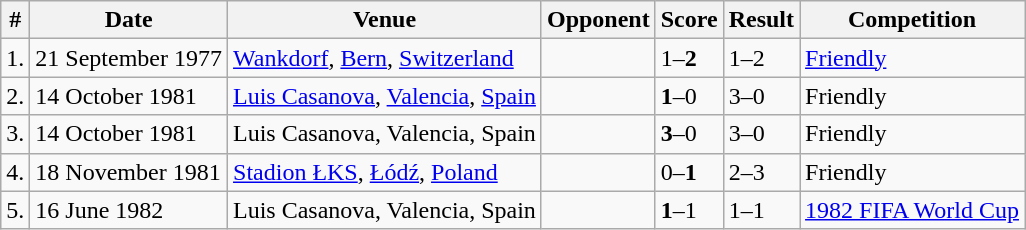<table class="wikitable" style="font-size:100%">
<tr>
<th>#</th>
<th>Date</th>
<th>Venue</th>
<th>Opponent</th>
<th>Score</th>
<th>Result</th>
<th>Competition</th>
</tr>
<tr>
<td>1.</td>
<td>21 September 1977</td>
<td><a href='#'>Wankdorf</a>, <a href='#'>Bern</a>, <a href='#'>Switzerland</a></td>
<td></td>
<td>1–<strong>2</strong></td>
<td>1–2</td>
<td><a href='#'>Friendly</a></td>
</tr>
<tr>
<td>2.</td>
<td>14 October 1981</td>
<td><a href='#'>Luis Casanova</a>, <a href='#'>Valencia</a>, <a href='#'>Spain</a></td>
<td></td>
<td><strong>1</strong>–0</td>
<td>3–0</td>
<td>Friendly</td>
</tr>
<tr>
<td>3.</td>
<td>14 October 1981</td>
<td>Luis Casanova, Valencia, Spain</td>
<td></td>
<td><strong>3</strong>–0</td>
<td>3–0</td>
<td>Friendly</td>
</tr>
<tr>
<td>4.</td>
<td>18 November 1981</td>
<td><a href='#'>Stadion ŁKS</a>, <a href='#'>Łódź</a>, <a href='#'>Poland</a></td>
<td></td>
<td>0–<strong>1</strong></td>
<td>2–3</td>
<td>Friendly</td>
</tr>
<tr>
<td>5.</td>
<td>16 June 1982</td>
<td>Luis Casanova, Valencia, Spain</td>
<td></td>
<td><strong>1</strong>–1</td>
<td>1–1</td>
<td><a href='#'>1982 FIFA World Cup</a></td>
</tr>
</table>
